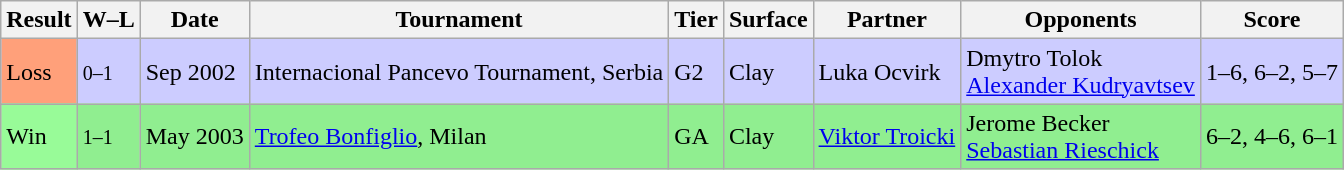<table class="sortable wikitable">
<tr>
<th>Result</th>
<th class="unsortable">W–L</th>
<th>Date</th>
<th>Tournament</th>
<th>Tier</th>
<th class="unsortable">Surface</th>
<th>Partner</th>
<th>Opponents</th>
<th class="unsortable">Score</th>
</tr>
<tr bgcolor=CCCCFF>
<td bgcolor=FFA07A>Loss</td>
<td><small>0–1</small></td>
<td>Sep 2002</td>
<td>Internacional Pancevo Tournament, Serbia</td>
<td>G2</td>
<td>Clay</td>
<td> Luka Ocvirk</td>
<td> Dmytro Tolok<br> <a href='#'>Alexander Kudryavtsev</a></td>
<td>1–6, 6–2, 5–7</td>
</tr>
<tr bgcolor=lightgreen>
<td bgcolor=98FB98>Win</td>
<td><small>1–1</small></td>
<td>May 2003</td>
<td><a href='#'>Trofeo Bonfiglio</a>, Milan</td>
<td>GA</td>
<td>Clay</td>
<td> <a href='#'>Viktor Troicki</a></td>
<td> Jerome Becker<br> <a href='#'>Sebastian Rieschick</a></td>
<td>6–2, 4–6, 6–1</td>
</tr>
</table>
